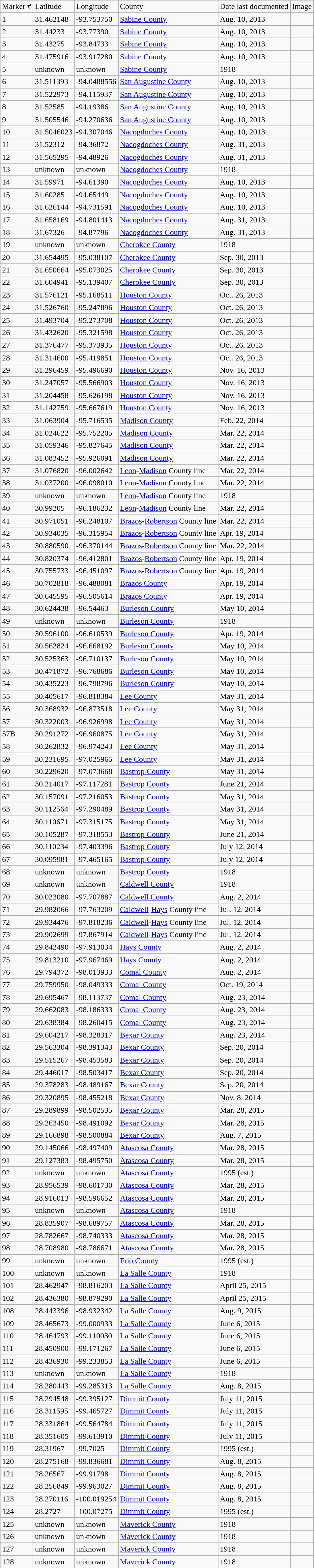<table class="wikitable">
<tr>
<td>Marker #</td>
<td>Latitude</td>
<td>Longitude</td>
<td>County</td>
<td>Date last documented</td>
<td>Image</td>
</tr>
<tr>
<td>1</td>
<td>31.462148</td>
<td>-93.753750</td>
<td><a href='#'>Sabine County</a></td>
<td>Aug. 10, 2013</td>
<td></td>
</tr>
<tr>
<td>2</td>
<td>31.44233</td>
<td>-93.77390</td>
<td><a href='#'>Sabine County</a></td>
<td>Aug. 10, 2013</td>
<td></td>
</tr>
<tr>
<td>3</td>
<td>31.43275</td>
<td>-93.84733</td>
<td><a href='#'>Sabine County</a></td>
<td>Aug. 10, 2013</td>
<td></td>
</tr>
<tr>
<td>4</td>
<td>31.475916</td>
<td>-93.917280</td>
<td><a href='#'>Sabine County</a></td>
<td>Aug. 10, 2013</td>
<td></td>
</tr>
<tr>
<td>5</td>
<td>unknown</td>
<td>unknown</td>
<td><a href='#'>Sabine County</a></td>
<td>1918</td>
<td></td>
</tr>
<tr>
<td>6</td>
<td>31.511393</td>
<td>-94.0488556</td>
<td><a href='#'>San Augustine County</a></td>
<td>Aug. 10, 2013</td>
<td></td>
</tr>
<tr>
<td>7</td>
<td>31.522973</td>
<td>-94.115937</td>
<td><a href='#'>San Augustine County</a></td>
<td>Aug. 10, 2013</td>
<td></td>
</tr>
<tr>
<td>8</td>
<td>31.52585</td>
<td>-94.19386</td>
<td><a href='#'>San Augustine County</a></td>
<td>Aug. 10, 2013</td>
<td></td>
</tr>
<tr>
<td>9</td>
<td>31.505546</td>
<td>-94.270636</td>
<td><a href='#'>San Augustine County</a></td>
<td>Aug. 10, 2013</td>
<td></td>
</tr>
<tr>
<td>10</td>
<td>31.5046023</td>
<td>-94.307046</td>
<td><a href='#'>Nacogdoches County</a></td>
<td>Aug. 10, 2013</td>
<td></td>
</tr>
<tr>
<td>11</td>
<td>31.52312</td>
<td>-94.36872</td>
<td><a href='#'>Nacogdoches County</a></td>
<td>Aug. 31, 2013</td>
<td></td>
</tr>
<tr>
<td>12</td>
<td>31.565295</td>
<td>-94.48926</td>
<td><a href='#'>Nacogdoches County</a></td>
<td>Aug. 31, 2013</td>
<td></td>
</tr>
<tr>
<td>13</td>
<td>unknown</td>
<td>unknown</td>
<td><a href='#'>Nacogdoches County</a></td>
<td>1918</td>
<td></td>
</tr>
<tr>
<td>14</td>
<td>31.59971</td>
<td>-94.61390</td>
<td><a href='#'>Nacogdoches County</a></td>
<td>Aug. 10, 2013</td>
<td></td>
</tr>
<tr>
<td>15</td>
<td>31.60285</td>
<td>-94.65449</td>
<td><a href='#'>Nacogdoches County</a></td>
<td>Aug. 10, 2013</td>
<td></td>
</tr>
<tr>
<td>16</td>
<td>31.626144</td>
<td>-94.731591</td>
<td><a href='#'>Nacogdoches County</a></td>
<td>Aug. 10, 2013</td>
<td></td>
</tr>
<tr>
<td>17</td>
<td>31.658169</td>
<td>-94.801413</td>
<td><a href='#'>Nacogdoches County</a></td>
<td>Aug. 31, 2013</td>
<td></td>
</tr>
<tr>
<td>18</td>
<td>31.67326</td>
<td>-94.87796</td>
<td><a href='#'>Nacogdoches County</a></td>
<td>Aug. 31, 2013</td>
<td></td>
</tr>
<tr>
<td>19</td>
<td>unknown</td>
<td>unknown</td>
<td><a href='#'>Cherokee County</a></td>
<td>1918</td>
<td></td>
</tr>
<tr>
<td>20</td>
<td>31.654495</td>
<td>-95.038107</td>
<td><a href='#'>Cherokee County</a></td>
<td>Sep. 30, 2013</td>
<td></td>
</tr>
<tr>
<td>21</td>
<td>31.650664</td>
<td>-95.073025</td>
<td><a href='#'>Cherokee County</a></td>
<td>Sep. 30, 2013</td>
<td></td>
</tr>
<tr>
<td>22</td>
<td>31.604941</td>
<td>-95.139407</td>
<td><a href='#'>Cherokee County</a></td>
<td>Sep. 30, 2013</td>
<td></td>
</tr>
<tr>
<td>23</td>
<td>31.576121</td>
<td>-95.168511</td>
<td><a href='#'>Houston County</a></td>
<td>Oct. 26, 2013</td>
<td></td>
</tr>
<tr>
<td>24</td>
<td>31.526760</td>
<td>-95.247896</td>
<td><a href='#'>Houston County</a></td>
<td>Oct. 26, 2013</td>
<td></td>
</tr>
<tr>
<td>25</td>
<td>31.493704</td>
<td>-95.273708</td>
<td><a href='#'>Houston County</a></td>
<td>Oct. 26, 2013</td>
<td></td>
</tr>
<tr>
<td>26</td>
<td>31.432620</td>
<td>-95.321598</td>
<td><a href='#'>Houston County</a></td>
<td>Oct. 26, 2013</td>
<td></td>
</tr>
<tr>
<td>27</td>
<td>31.376477</td>
<td>-95.373935</td>
<td><a href='#'>Houston County</a></td>
<td>Oct. 26, 2013</td>
<td></td>
</tr>
<tr>
<td>28</td>
<td>31.314600</td>
<td>-95.419851</td>
<td><a href='#'>Houston County</a></td>
<td>Oct. 26, 2013</td>
<td></td>
</tr>
<tr>
<td>29</td>
<td>31.296459</td>
<td>-95.496690</td>
<td><a href='#'>Houston County</a></td>
<td>Nov. 16, 2013</td>
<td></td>
</tr>
<tr>
<td>30</td>
<td>31.247057</td>
<td>-95.566903</td>
<td><a href='#'>Houston County</a></td>
<td>Nov. 16, 2013</td>
<td></td>
</tr>
<tr>
<td>31</td>
<td>31.204458</td>
<td>-95.626198</td>
<td><a href='#'>Houston County</a></td>
<td>Nov. 16, 2013</td>
<td></td>
</tr>
<tr>
<td>32</td>
<td>31.142759</td>
<td>-95.667619</td>
<td><a href='#'>Houston County</a></td>
<td>Nov. 16, 2013</td>
<td></td>
</tr>
<tr>
<td>33</td>
<td>31.063904</td>
<td>-95.716535</td>
<td><a href='#'>Madison County</a></td>
<td>Feb. 22, 2014</td>
<td></td>
</tr>
<tr>
<td>34</td>
<td>31.024622</td>
<td>-95.752205</td>
<td><a href='#'>Madison County</a></td>
<td>Mar. 22, 2014</td>
<td></td>
</tr>
<tr>
<td>35</td>
<td>31.059346</td>
<td>-95.827645</td>
<td><a href='#'>Madison County</a></td>
<td>Mar. 22, 2014</td>
<td></td>
</tr>
<tr>
<td>36</td>
<td>31.083452</td>
<td>-95.926091</td>
<td><a href='#'>Madison County</a></td>
<td>Mar. 22, 2014</td>
<td></td>
</tr>
<tr>
<td>37</td>
<td>31.076820</td>
<td>-96.002642</td>
<td><a href='#'>Leon</a>-<a href='#'>Madison</a> County line</td>
<td>Mar. 22, 2014</td>
<td></td>
</tr>
<tr>
<td>38</td>
<td>31.037200</td>
<td>-96.098010</td>
<td><a href='#'>Leon</a>-<a href='#'>Madison</a> County line</td>
<td>Mar. 22, 2014</td>
<td></td>
</tr>
<tr>
<td>39</td>
<td>unknown</td>
<td>unknown</td>
<td><a href='#'>Leon</a>-<a href='#'>Madison</a> County line</td>
<td>1918</td>
<td></td>
</tr>
<tr>
<td>40</td>
<td>30.99205</td>
<td>-96.186232</td>
<td><a href='#'>Leon</a>-<a href='#'>Madison</a> County line</td>
<td>Mar. 22, 2014</td>
<td></td>
</tr>
<tr>
<td>41</td>
<td>30.971051</td>
<td>-96.248107</td>
<td><a href='#'>Brazos</a>-<a href='#'>Robertson</a> County line</td>
<td>Mar. 22, 2014</td>
<td></td>
</tr>
<tr>
<td>42</td>
<td>30.934035</td>
<td>-96.315954</td>
<td><a href='#'>Brazos</a>-<a href='#'>Robertson</a> County line</td>
<td>Apr. 19, 2014</td>
<td></td>
</tr>
<tr>
<td>43</td>
<td>30.880590</td>
<td>-96.370144</td>
<td><a href='#'>Brazos</a>-<a href='#'>Robertson</a> County line</td>
<td>Mar. 22, 2014</td>
<td></td>
</tr>
<tr>
<td>44</td>
<td>30.820374</td>
<td>-96.412801</td>
<td><a href='#'>Brazos</a>-<a href='#'>Robertson</a> County line</td>
<td>Apr. 19, 2014</td>
<td></td>
</tr>
<tr>
<td>45</td>
<td>30.755733</td>
<td>-96.451097</td>
<td><a href='#'>Brazos</a>-<a href='#'>Robertson</a> County line</td>
<td>Apr. 19, 2014</td>
<td></td>
</tr>
<tr>
<td>46</td>
<td>30.702818</td>
<td>-96.488081</td>
<td><a href='#'>Brazos County</a></td>
<td>Apr. 19, 2014</td>
<td></td>
</tr>
<tr>
<td>47</td>
<td>30.645595</td>
<td>-96.505614</td>
<td><a href='#'>Brazos County</a></td>
<td>Apr. 19, 2014</td>
<td></td>
</tr>
<tr>
<td>48</td>
<td>30.624438</td>
<td>-96.54463</td>
<td><a href='#'>Burleson County</a></td>
<td>May 10, 2014</td>
<td></td>
</tr>
<tr>
<td>49</td>
<td>unknown</td>
<td>unknown</td>
<td><a href='#'>Burleson County</a></td>
<td>1918</td>
<td></td>
</tr>
<tr>
<td>50</td>
<td>30.596100</td>
<td>-96.610539</td>
<td><a href='#'>Burleson County</a></td>
<td>Apr. 19, 2014</td>
<td></td>
</tr>
<tr>
<td>51</td>
<td>30.562824</td>
<td>-96.668192</td>
<td><a href='#'>Burleson County</a></td>
<td>May 10, 2014</td>
<td></td>
</tr>
<tr>
<td>52</td>
<td>30.525363</td>
<td>-96.710137</td>
<td><a href='#'>Burleson County</a></td>
<td>May 10, 2014</td>
<td></td>
</tr>
<tr>
<td>53</td>
<td>30.471872</td>
<td>-96.768686</td>
<td><a href='#'>Burleson County</a></td>
<td>May 10, 2014</td>
<td></td>
</tr>
<tr>
<td>54</td>
<td>30.435223</td>
<td>-96.798796</td>
<td><a href='#'>Burleson County</a></td>
<td>May 10, 2014</td>
<td></td>
</tr>
<tr>
<td>55</td>
<td>30.405617</td>
<td>-96.818384</td>
<td><a href='#'>Lee County</a></td>
<td>May 31, 2014</td>
<td></td>
</tr>
<tr>
<td>56</td>
<td>30.368932</td>
<td>-96.873518</td>
<td><a href='#'>Lee County</a></td>
<td>May 31, 2014</td>
<td></td>
</tr>
<tr>
<td>57</td>
<td>30.322003</td>
<td>-96.926998</td>
<td><a href='#'>Lee County</a></td>
<td>May 31, 2014</td>
<td></td>
</tr>
<tr>
<td>57B</td>
<td>30.291272</td>
<td>-96.960875</td>
<td><a href='#'>Lee County</a></td>
<td>May 31, 2014</td>
<td></td>
</tr>
<tr>
<td>58</td>
<td>30.262832</td>
<td>-96.974243</td>
<td><a href='#'>Lee County</a></td>
<td>May 31, 2014</td>
<td></td>
</tr>
<tr>
<td>59</td>
<td>30.231695</td>
<td>-97.025965</td>
<td><a href='#'>Lee County</a></td>
<td>May 31, 2014</td>
<td></td>
</tr>
<tr>
<td>60</td>
<td>30.229620</td>
<td>-97.073668</td>
<td><a href='#'>Bastrop County</a></td>
<td>May 31, 2014</td>
<td></td>
</tr>
<tr>
<td>61</td>
<td>30.214017</td>
<td>-97.117281</td>
<td><a href='#'>Bastrop County</a></td>
<td>June 21, 2014</td>
<td></td>
</tr>
<tr>
<td>62</td>
<td>30.157091</td>
<td>-97.216053</td>
<td><a href='#'>Bastrop County</a></td>
<td>May 31, 2014</td>
<td></td>
</tr>
<tr>
<td>63</td>
<td>30.112564</td>
<td>-97.290489</td>
<td><a href='#'>Bastrop County</a></td>
<td>May 31, 2014</td>
<td></td>
</tr>
<tr>
<td>64</td>
<td>30.110671</td>
<td>-97.315175</td>
<td><a href='#'>Bastrop County</a></td>
<td>May 31, 2014</td>
<td></td>
</tr>
<tr>
<td>65</td>
<td>30.105287</td>
<td>-97.318553</td>
<td><a href='#'>Bastrop County</a></td>
<td>June 21, 2014</td>
<td></td>
</tr>
<tr>
<td>66</td>
<td>30.110234</td>
<td>-97.403396</td>
<td><a href='#'>Bastrop County</a></td>
<td>July 12, 2014</td>
<td></td>
</tr>
<tr>
<td>67</td>
<td>30.095981</td>
<td>-97.465165</td>
<td><a href='#'>Bastrop County</a></td>
<td>July 12, 2014</td>
<td></td>
</tr>
<tr>
<td>68</td>
<td>unknown</td>
<td>unknown</td>
<td><a href='#'>Bastrop County</a></td>
<td>1918</td>
<td></td>
</tr>
<tr>
<td>69</td>
<td>unknown</td>
<td>unknown</td>
<td><a href='#'>Caldwell County</a></td>
<td>1918</td>
<td></td>
</tr>
<tr>
<td>70</td>
<td>30.023080</td>
<td>-97.707887</td>
<td><a href='#'>Caldwell County</a></td>
<td>Aug. 2, 2014</td>
<td></td>
</tr>
<tr>
<td>71</td>
<td>29.982066</td>
<td>-97.763209</td>
<td><a href='#'>Caldwell</a>-<a href='#'>Hays</a> County line</td>
<td>Jul. 12, 2014</td>
<td></td>
</tr>
<tr>
<td>72</td>
<td>29.934476</td>
<td>-97.818236</td>
<td><a href='#'>Caldwell</a>-<a href='#'>Hays</a> County line</td>
<td>Jul. 12, 2014</td>
<td></td>
</tr>
<tr>
<td>73</td>
<td>29.902699</td>
<td>-97.867914</td>
<td><a href='#'>Caldwell</a>-<a href='#'>Hays</a> County line</td>
<td>Jul. 12, 2014</td>
<td></td>
</tr>
<tr>
<td>74</td>
<td>29.842490</td>
<td>-97.913034</td>
<td><a href='#'>Hays County</a></td>
<td>Aug. 2, 2014</td>
<td></td>
</tr>
<tr>
<td>75</td>
<td>29.813210</td>
<td>-97.967469</td>
<td><a href='#'>Hays County</a></td>
<td>Aug. 2, 2014</td>
<td></td>
</tr>
<tr>
<td>76</td>
<td>29.794372</td>
<td>-98.013933</td>
<td><a href='#'>Comal County</a></td>
<td>Aug. 2, 2014</td>
<td></td>
</tr>
<tr>
<td>77</td>
<td>29.759950</td>
<td>-98.049333</td>
<td><a href='#'>Comal County</a></td>
<td>Oct. 19, 2014</td>
<td></td>
</tr>
<tr>
<td>78</td>
<td>29.695467</td>
<td>-98.113737</td>
<td><a href='#'>Comal County</a></td>
<td>Aug. 23, 2014</td>
<td></td>
</tr>
<tr>
<td>79</td>
<td>29.662083</td>
<td>-98.186333</td>
<td><a href='#'>Comal County</a></td>
<td>Aug. 23, 2014</td>
<td></td>
</tr>
<tr>
<td>80</td>
<td>29.638384</td>
<td>-98.260415</td>
<td><a href='#'>Comal County</a></td>
<td>Aug. 23, 2014</td>
<td></td>
</tr>
<tr>
<td>81</td>
<td>29.604217</td>
<td>-98.328317</td>
<td><a href='#'>Bexar County</a></td>
<td>Aug. 23, 2014</td>
<td></td>
</tr>
<tr>
<td>82</td>
<td>29.563304</td>
<td>-98.391343</td>
<td><a href='#'>Bexar County</a></td>
<td>Sep. 20, 2014</td>
<td></td>
</tr>
<tr>
<td>83</td>
<td>29.515267</td>
<td>-98.453583</td>
<td><a href='#'>Bexar County</a></td>
<td>Sep. 20, 2014</td>
<td></td>
</tr>
<tr>
<td>84</td>
<td>29.446017</td>
<td>-98.503417</td>
<td><a href='#'>Bexar County</a></td>
<td>Sep. 20, 2014</td>
<td></td>
</tr>
<tr>
<td>85</td>
<td>29.378283</td>
<td>-98.489167</td>
<td><a href='#'>Bexar County</a></td>
<td>Sep. 20, 2014</td>
<td></td>
</tr>
<tr>
<td>86</td>
<td>29.320895</td>
<td>-98.455218</td>
<td><a href='#'>Bexar County</a></td>
<td>Nov. 8, 2014</td>
<td></td>
</tr>
<tr>
<td>87</td>
<td>29.289899</td>
<td>-98.502535</td>
<td><a href='#'>Bexar County</a></td>
<td>Mar. 28, 2015</td>
<td></td>
</tr>
<tr>
<td>88</td>
<td>29.263450</td>
<td>-98.491092</td>
<td><a href='#'>Bexar County</a></td>
<td>Mar. 28, 2015</td>
<td></td>
</tr>
<tr>
<td>89</td>
<td>29.166898</td>
<td>-98.500884</td>
<td><a href='#'>Bexar County</a></td>
<td>Aug. 7, 2015</td>
<td></td>
</tr>
<tr>
<td>90</td>
<td>29.145066</td>
<td>-98.497409</td>
<td><a href='#'>Atascosa County</a></td>
<td>Mar. 28, 2015</td>
<td></td>
</tr>
<tr>
<td>91</td>
<td>29.127383</td>
<td>-98.495750</td>
<td><a href='#'>Atascosa County</a></td>
<td>Mar. 28, 2015</td>
<td></td>
</tr>
<tr>
<td>92</td>
<td>unknown</td>
<td>unknown</td>
<td><a href='#'>Atascosa County</a></td>
<td>1995 (est.)</td>
<td></td>
</tr>
<tr>
<td>93</td>
<td>28.956539</td>
<td>-98.601730</td>
<td><a href='#'>Atascosa County</a></td>
<td>Mar. 28, 2015</td>
<td></td>
</tr>
<tr>
<td>94</td>
<td>28.916013</td>
<td>-98.596652</td>
<td><a href='#'>Atascosa County</a></td>
<td>Mar. 28, 2015</td>
<td></td>
</tr>
<tr>
<td>95</td>
<td>unknown</td>
<td>unknown</td>
<td><a href='#'>Atascosa County</a></td>
<td>1918</td>
<td></td>
</tr>
<tr>
<td>96</td>
<td>28.835907</td>
<td>-98.689757</td>
<td><a href='#'>Atascosa County</a></td>
<td>Mar. 28, 2015</td>
<td></td>
</tr>
<tr>
<td>97</td>
<td>28.782667</td>
<td>-98.740333</td>
<td><a href='#'>Atascosa County</a></td>
<td>Mar. 28, 2015</td>
<td></td>
</tr>
<tr>
<td>98</td>
<td>28.708980</td>
<td>-98.786671</td>
<td><a href='#'>Atascosa County</a></td>
<td>Mar. 28, 2015</td>
<td></td>
</tr>
<tr>
<td>99</td>
<td>unknown</td>
<td>unknown</td>
<td><a href='#'>Frio County</a></td>
<td>1995 (est.)</td>
<td></td>
</tr>
<tr>
<td>100</td>
<td>unknown</td>
<td>unknown</td>
<td><a href='#'>La Salle County</a></td>
<td>1918</td>
<td></td>
</tr>
<tr>
<td>101</td>
<td>28.462947</td>
<td>-98.816203</td>
<td><a href='#'>La Salle County</a></td>
<td>April 25, 2015</td>
<td></td>
</tr>
<tr>
<td>102</td>
<td>28.436380</td>
<td>-98.879290</td>
<td><a href='#'>La Salle County</a></td>
<td>April 25, 2015</td>
<td></td>
</tr>
<tr>
<td>108</td>
<td>28.443396</td>
<td>-98.932342</td>
<td><a href='#'>La Salle County</a></td>
<td>Aug. 9, 2015</td>
<td></td>
</tr>
<tr>
<td>109</td>
<td>28.465673</td>
<td>-99.000933</td>
<td><a href='#'>La Salle County</a></td>
<td>June 6, 2015</td>
<td></td>
</tr>
<tr>
<td>110</td>
<td>28.464793</td>
<td>-99.110030</td>
<td><a href='#'>La Salle County</a></td>
<td>June 6, 2015</td>
<td></td>
</tr>
<tr>
<td>111</td>
<td>28.450900</td>
<td>-99.171267</td>
<td><a href='#'>La Salle County</a></td>
<td>June 6, 2015</td>
<td></td>
</tr>
<tr>
<td>112</td>
<td>28.436930</td>
<td>-99.233853</td>
<td><a href='#'>La Salle County</a></td>
<td>June 6, 2015</td>
<td></td>
</tr>
<tr>
<td>113</td>
<td>unknown</td>
<td>unknown</td>
<td><a href='#'>La Salle County</a></td>
<td>1918</td>
<td></td>
</tr>
<tr>
<td>114</td>
<td>28.280443</td>
<td>-99.285313</td>
<td><a href='#'>La Salle County</a></td>
<td>Aug. 8, 2015</td>
<td></td>
</tr>
<tr>
<td>115</td>
<td>28.294548</td>
<td>-99.395127</td>
<td><a href='#'>Dimmit County</a></td>
<td>July 11, 2015</td>
<td></td>
</tr>
<tr>
<td>116</td>
<td>28.311595</td>
<td>-99.465727</td>
<td><a href='#'>Dimmit County</a></td>
<td>July 11, 2015</td>
<td></td>
</tr>
<tr>
<td>117</td>
<td>28.331864</td>
<td>-99.564784</td>
<td><a href='#'>Dimmit County</a></td>
<td>July 11, 2015</td>
<td></td>
</tr>
<tr>
<td>118</td>
<td>28.351605</td>
<td>-99.613910</td>
<td><a href='#'>Dimmit County</a></td>
<td>July 11, 2015</td>
<td></td>
</tr>
<tr>
<td>119</td>
<td>28.31967</td>
<td>-99.7025</td>
<td><a href='#'>Dimmit County</a></td>
<td>1995 (est.)</td>
<td></td>
</tr>
<tr>
<td>120</td>
<td>28.275168</td>
<td>-99.836681</td>
<td><a href='#'>Dimmit County</a></td>
<td>Aug. 8, 2015</td>
<td></td>
</tr>
<tr>
<td>121</td>
<td>28.26567</td>
<td>-99.91798</td>
<td><a href='#'>Dimmit County</a></td>
<td>Aug. 8, 2015</td>
<td></td>
</tr>
<tr>
<td>122</td>
<td>28.256849</td>
<td>-99.963027</td>
<td><a href='#'>Dimmit County</a></td>
<td>Aug. 8, 2015</td>
<td></td>
</tr>
<tr>
<td>123</td>
<td>28.270116</td>
<td>-100.019254</td>
<td><a href='#'>Dimmit County</a></td>
<td>Aug. 8, 2015</td>
<td></td>
</tr>
<tr>
<td>124</td>
<td>28.2727</td>
<td>-100.07275</td>
<td><a href='#'>Dimmit County</a></td>
<td>1995 (est.)</td>
<td></td>
</tr>
<tr>
<td>125</td>
<td>unknown</td>
<td>unknown</td>
<td><a href='#'>Maverick County</a></td>
<td>1918</td>
<td></td>
</tr>
<tr>
<td>126</td>
<td>unknown</td>
<td>unknown</td>
<td><a href='#'>Maverick County</a></td>
<td>1918</td>
<td></td>
</tr>
<tr>
<td>127</td>
<td>unknown</td>
<td>unknown</td>
<td><a href='#'>Maverick County</a></td>
<td>1918</td>
<td></td>
</tr>
<tr>
<td>128</td>
<td>unknown</td>
<td>unknown</td>
<td><a href='#'>Maverick County</a></td>
<td>1918</td>
<td></td>
</tr>
<tr>
</tr>
</table>
